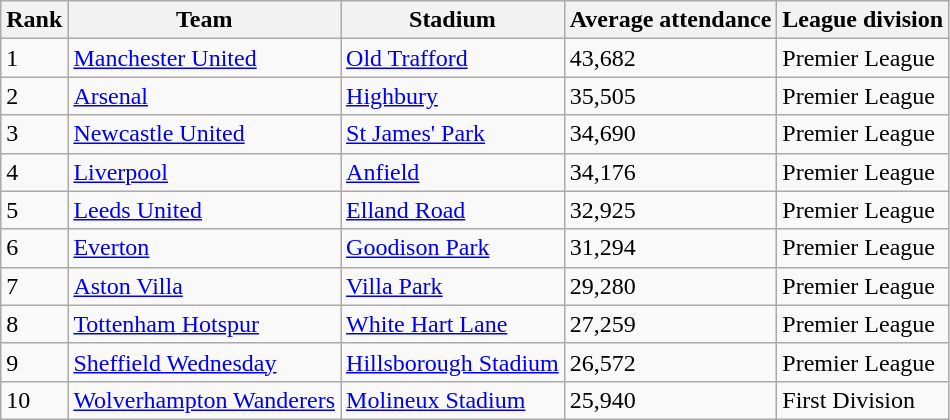<table class="wikitable">
<tr>
<th>Rank</th>
<th>Team</th>
<th>Stadium</th>
<th>Average attendance</th>
<th>League division</th>
</tr>
<tr>
<td>1</td>
<td><a href='#'>Manchester United</a></td>
<td><a href='#'>Old Trafford</a></td>
<td>43,682</td>
<td>Premier League</td>
</tr>
<tr>
<td>2</td>
<td><a href='#'>Arsenal</a></td>
<td><a href='#'>Highbury</a></td>
<td>35,505</td>
<td>Premier League</td>
</tr>
<tr>
<td>3</td>
<td><a href='#'>Newcastle United</a></td>
<td><a href='#'>St James' Park</a></td>
<td>34,690</td>
<td>Premier League</td>
</tr>
<tr>
<td>4</td>
<td><a href='#'>Liverpool</a></td>
<td><a href='#'>Anfield</a></td>
<td>34,176</td>
<td>Premier League</td>
</tr>
<tr>
<td>5</td>
<td><a href='#'>Leeds United</a></td>
<td><a href='#'>Elland Road</a></td>
<td>32,925</td>
<td>Premier League</td>
</tr>
<tr>
<td>6</td>
<td><a href='#'>Everton</a></td>
<td><a href='#'>Goodison Park</a></td>
<td>31,294</td>
<td>Premier League</td>
</tr>
<tr>
<td>7</td>
<td><a href='#'>Aston Villa</a></td>
<td><a href='#'>Villa Park</a></td>
<td>29,280</td>
<td>Premier League</td>
</tr>
<tr>
<td>8</td>
<td><a href='#'>Tottenham Hotspur</a></td>
<td><a href='#'>White Hart Lane</a></td>
<td>27,259</td>
<td>Premier League</td>
</tr>
<tr>
<td>9</td>
<td><a href='#'>Sheffield Wednesday</a></td>
<td><a href='#'>Hillsborough Stadium</a></td>
<td>26,572</td>
<td>Premier League</td>
</tr>
<tr>
<td>10</td>
<td><a href='#'>Wolverhampton Wanderers</a></td>
<td><a href='#'>Molineux Stadium</a></td>
<td>25,940</td>
<td>First Division</td>
</tr>
</table>
